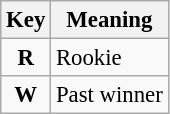<table class="wikitable" style="font-size: 95%;">
<tr>
<th>Key</th>
<th>Meaning</th>
</tr>
<tr>
<td align="center"><strong><span>R</span></strong></td>
<td>Rookie</td>
</tr>
<tr>
<td align="center"><strong><span>W</span></strong></td>
<td>Past winner</td>
</tr>
</table>
